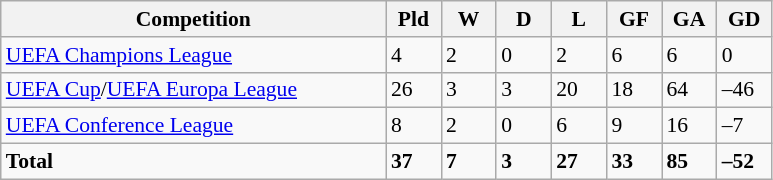<table class="wikitable"  style="font-size:90%; text-align:left;">
<tr>
<th width="250">Competition</th>
<th width="30">Pld</th>
<th width="30">W</th>
<th width="30">D</th>
<th width="30">L</th>
<th width="30">GF</th>
<th width="30">GA</th>
<th width="30">GD</th>
</tr>
<tr>
<td><a href='#'>UEFA Champions League</a></td>
<td>4</td>
<td>2</td>
<td>0</td>
<td>2</td>
<td>6</td>
<td>6</td>
<td>0</td>
</tr>
<tr>
<td><a href='#'>UEFA Cup</a>/<a href='#'>UEFA Europa League</a></td>
<td>26</td>
<td>3</td>
<td>3</td>
<td>20</td>
<td>18</td>
<td>64</td>
<td>–46</td>
</tr>
<tr>
<td><a href='#'>UEFA Conference League</a></td>
<td>8</td>
<td>2</td>
<td>0</td>
<td>6</td>
<td>9</td>
<td>16</td>
<td>–7</td>
</tr>
<tr>
<td><strong>Total</strong></td>
<td><strong>37</strong></td>
<td><strong>7</strong></td>
<td><strong>3</strong></td>
<td><strong>27</strong></td>
<td><strong>33</strong></td>
<td><strong>85</strong></td>
<td><strong>–52</strong></td>
</tr>
</table>
